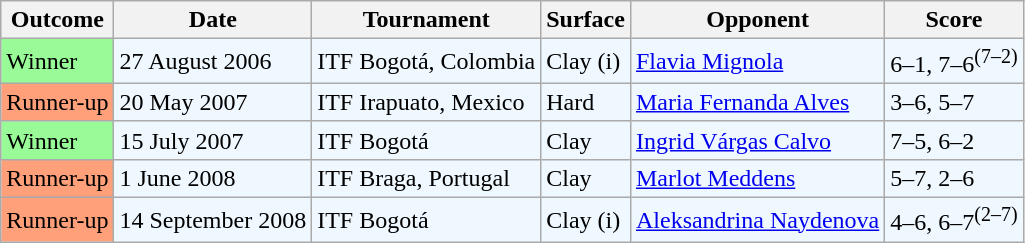<table class="sortable wikitable">
<tr>
<th>Outcome</th>
<th>Date</th>
<th>Tournament</th>
<th>Surface</th>
<th>Opponent</th>
<th class="unsortable">Score</th>
</tr>
<tr style="background:#f0f8ff;">
<td bgcolor=98FB98>Winner</td>
<td>27 August 2006</td>
<td>ITF Bogotá, Colombia</td>
<td>Clay (i)</td>
<td> <a href='#'>Flavia Mignola</a></td>
<td>6–1, 7–6<sup>(7–2)</sup></td>
</tr>
<tr style="background:#f0f8ff;">
<td style="background:#ffa07a;">Runner-up</td>
<td>20 May 2007</td>
<td>ITF Irapuato, Mexico</td>
<td>Hard</td>
<td> <a href='#'>Maria Fernanda Alves</a></td>
<td>3–6, 5–7</td>
</tr>
<tr style="background:#f0f8ff;">
<td bgcolor=98FB98>Winner</td>
<td>15 July 2007</td>
<td>ITF Bogotá</td>
<td>Clay</td>
<td> <a href='#'>Ingrid Várgas Calvo</a></td>
<td>7–5, 6–2</td>
</tr>
<tr style="background:#f0f8ff;">
<td style="background:#ffa07a;">Runner-up</td>
<td>1 June 2008</td>
<td>ITF Braga, Portugal</td>
<td>Clay</td>
<td> <a href='#'>Marlot Meddens</a></td>
<td>5–7, 2–6</td>
</tr>
<tr style="background:#f0f8ff;">
<td style="background:#ffa07a;">Runner-up</td>
<td>14 September 2008</td>
<td>ITF Bogotá</td>
<td>Clay (i)</td>
<td> <a href='#'>Aleksandrina Naydenova</a></td>
<td>4–6, 6–7<sup>(2–7)</sup></td>
</tr>
</table>
